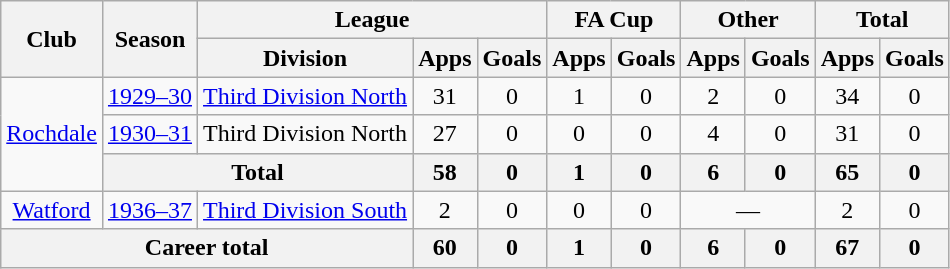<table class="wikitable" style="text-align: center;">
<tr>
<th rowspan="2">Club</th>
<th rowspan="2">Season</th>
<th colspan="3">League</th>
<th colspan="2">FA Cup</th>
<th colspan="2">Other</th>
<th colspan="2">Total</th>
</tr>
<tr>
<th>Division</th>
<th>Apps</th>
<th>Goals</th>
<th>Apps</th>
<th>Goals</th>
<th>Apps</th>
<th>Goals</th>
<th>Apps</th>
<th>Goals</th>
</tr>
<tr>
<td rowspan="3"><a href='#'>Rochdale</a></td>
<td><a href='#'>1929–30</a></td>
<td><a href='#'>Third Division North</a></td>
<td>31</td>
<td>0</td>
<td>1</td>
<td>0</td>
<td>2</td>
<td>0</td>
<td>34</td>
<td>0</td>
</tr>
<tr>
<td><a href='#'>1930–31</a></td>
<td>Third Division North</td>
<td>27</td>
<td>0</td>
<td>0</td>
<td>0</td>
<td>4</td>
<td>0</td>
<td>31</td>
<td>0</td>
</tr>
<tr>
<th colspan="2">Total</th>
<th>58</th>
<th>0</th>
<th>1</th>
<th>0</th>
<th>6</th>
<th>0</th>
<th>65</th>
<th>0</th>
</tr>
<tr>
<td><a href='#'>Watford</a></td>
<td><a href='#'>1936–37</a></td>
<td><a href='#'>Third Division South</a></td>
<td>2</td>
<td>0</td>
<td>0</td>
<td>0</td>
<td colspan="2">―</td>
<td>2</td>
<td>0</td>
</tr>
<tr>
<th colspan="3">Career total</th>
<th>60</th>
<th>0</th>
<th>1</th>
<th>0</th>
<th>6</th>
<th>0</th>
<th>67</th>
<th>0</th>
</tr>
</table>
